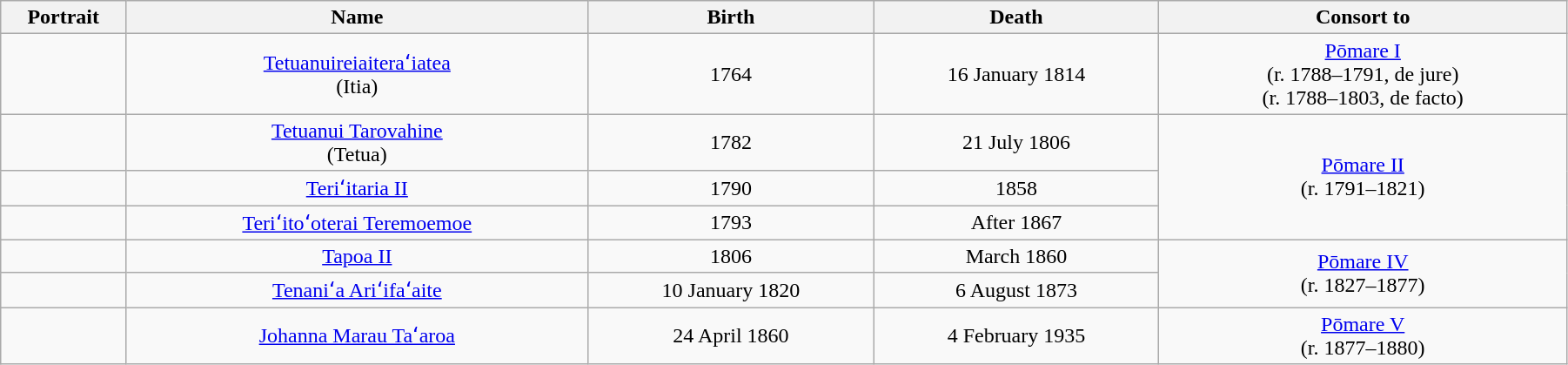<table width=95% class="wikitable">
<tr>
<th width=8%>Portrait</th>
<th>Name</th>
<th>Birth</th>
<th>Death</th>
<th>Consort to</th>
</tr>
<tr>
<td align="center"></td>
<td align="center"><a href='#'>Tetuanuireiaiteraʻiatea</a><br>(Itia)</td>
<td align="center">1764</td>
<td align="center">16 January 1814</td>
<td align="center"><a href='#'>Pōmare I</a><br>(r. 1788–1791, de jure)<br>(r. 1788–1803, de facto)</td>
</tr>
<tr>
<td align="center"></td>
<td align="center"><a href='#'>Tetuanui Tarovahine</a><br>(Tetua)</td>
<td align="center">1782</td>
<td align="center">21 July 1806</td>
<td align="center" rowspan="3"><a href='#'>Pōmare II</a><br>(r. 1791–1821)</td>
</tr>
<tr>
<td align="center"></td>
<td align="center"><a href='#'>Teriʻitaria II</a></td>
<td align="center">1790</td>
<td align="center">1858</td>
</tr>
<tr>
<td align="center"></td>
<td align="center"><a href='#'>Teriʻitoʻoterai Teremoemoe</a></td>
<td align="center">1793</td>
<td align="center">After 1867</td>
</tr>
<tr>
<td align="center"></td>
<td align="center"><a href='#'>Tapoa II</a></td>
<td align="center">1806</td>
<td align="center">March 1860</td>
<td align="center" rowspan="2"><a href='#'>Pōmare IV</a><br>(r. 1827–1877)</td>
</tr>
<tr>
<td align="center"></td>
<td align="center"><a href='#'>Tenaniʻa Ariʻifaʻaite</a></td>
<td align="center">10 January 1820</td>
<td align="center">6 August 1873</td>
</tr>
<tr>
<td align="center"></td>
<td align="center"><a href='#'>Johanna Marau Taʻaroa</a></td>
<td align="center">24 April 1860</td>
<td align="center">4 February 1935</td>
<td align="center"><a href='#'>Pōmare V</a><br>(r. 1877–1880)</td>
</tr>
</table>
